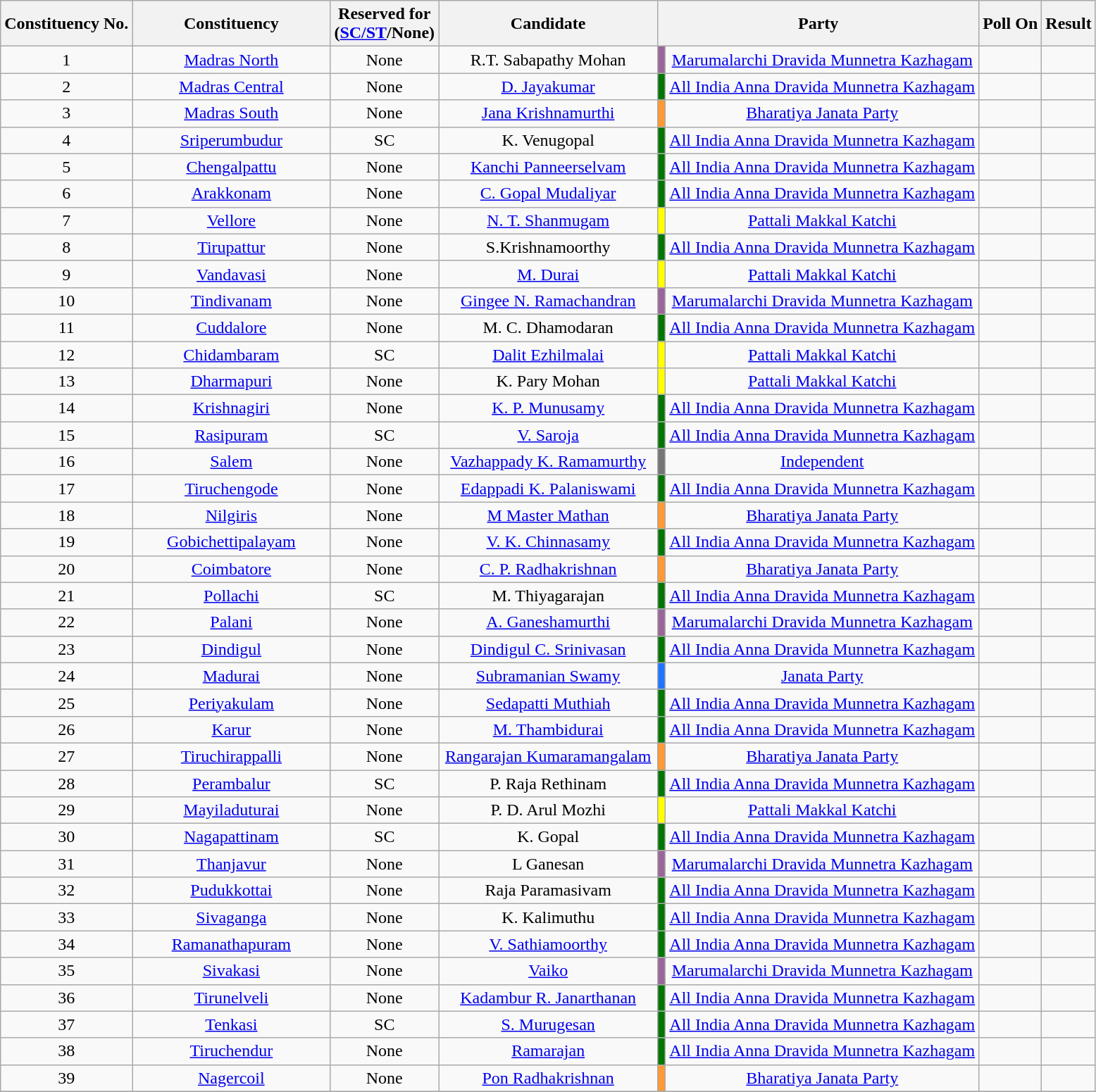<table class="wikitable sortable" style="text-align:center">
<tr>
<th>Constituency No.</th>
<th style="width:180px;">Constituency</th>
<th>Reserved for<br>(<a href='#'>SC/ST</a>/None)</th>
<th style="width:200px;">Candidate</th>
<th colspan="2">Party</th>
<th>Poll On</th>
<th>Result</th>
</tr>
<tr>
<td>1</td>
<td><a href='#'>Madras North</a></td>
<td>None</td>
<td>R.T. Sabapathy Mohan</td>
<td bgcolor=#996699></td>
<td><a href='#'>Marumalarchi Dravida Munnetra Kazhagam</a></td>
<td></td>
<td></td>
</tr>
<tr>
<td>2</td>
<td><a href='#'>Madras Central</a></td>
<td>None</td>
<td><a href='#'>D. Jayakumar</a></td>
<td bgcolor=#007500></td>
<td><a href='#'>All India Anna Dravida Munnetra Kazhagam</a></td>
<td></td>
<td></td>
</tr>
<tr>
<td>3</td>
<td><a href='#'>Madras South</a></td>
<td>None</td>
<td><a href='#'>Jana Krishnamurthi</a></td>
<td bgcolor=#FF9933></td>
<td><a href='#'>Bharatiya Janata Party</a></td>
<td></td>
<td></td>
</tr>
<tr>
<td>4</td>
<td><a href='#'>Sriperumbudur</a></td>
<td>SC</td>
<td>K. Venugopal</td>
<td bgcolor=#007500></td>
<td><a href='#'>All India Anna Dravida Munnetra Kazhagam</a></td>
<td></td>
<td></td>
</tr>
<tr>
<td>5</td>
<td><a href='#'>Chengalpattu</a></td>
<td>None</td>
<td><a href='#'>Kanchi Panneerselvam</a></td>
<td bgcolor=#007500></td>
<td><a href='#'>All India Anna Dravida Munnetra Kazhagam</a></td>
<td></td>
<td></td>
</tr>
<tr>
<td>6</td>
<td><a href='#'>Arakkonam</a></td>
<td>None</td>
<td><a href='#'>C. Gopal Mudaliyar</a></td>
<td bgcolor=#007500></td>
<td><a href='#'>All India Anna Dravida Munnetra Kazhagam</a></td>
<td></td>
<td></td>
</tr>
<tr>
<td>7</td>
<td><a href='#'>Vellore</a></td>
<td>None</td>
<td><a href='#'>N. T. Shanmugam</a></td>
<td bgcolor=#FFFF00></td>
<td><a href='#'>Pattali Makkal Katchi</a></td>
<td></td>
<td></td>
</tr>
<tr>
<td>8</td>
<td><a href='#'>Tirupattur</a></td>
<td>None</td>
<td>S.Krishnamoorthy</td>
<td bgcolor=#007500></td>
<td><a href='#'>All India Anna Dravida Munnetra Kazhagam</a></td>
<td></td>
<td></td>
</tr>
<tr>
<td>9</td>
<td><a href='#'>Vandavasi</a></td>
<td>None</td>
<td><a href='#'>M. Durai</a></td>
<td bgcolor=#FFFF00></td>
<td><a href='#'>Pattali Makkal Katchi</a></td>
<td></td>
<td></td>
</tr>
<tr>
<td>10</td>
<td><a href='#'>Tindivanam</a></td>
<td>None</td>
<td><a href='#'>Gingee N. Ramachandran</a></td>
<td bgcolor=#996699></td>
<td><a href='#'>Marumalarchi Dravida Munnetra Kazhagam</a></td>
<td></td>
<td></td>
</tr>
<tr>
<td>11</td>
<td><a href='#'>Cuddalore</a></td>
<td>None</td>
<td>M. C. Dhamodaran</td>
<td bgcolor=#007500></td>
<td><a href='#'>All India Anna Dravida Munnetra Kazhagam</a></td>
<td></td>
<td></td>
</tr>
<tr>
<td>12</td>
<td><a href='#'>Chidambaram</a></td>
<td>SC</td>
<td><a href='#'>Dalit Ezhilmalai</a></td>
<td bgcolor=#FFFF00></td>
<td><a href='#'>Pattali Makkal Katchi</a></td>
<td></td>
<td></td>
</tr>
<tr>
<td>13</td>
<td><a href='#'>Dharmapuri</a></td>
<td>None</td>
<td>K. Pary Mohan</td>
<td bgcolor=#FFFF00></td>
<td><a href='#'>Pattali Makkal Katchi</a></td>
<td></td>
<td></td>
</tr>
<tr>
<td>14</td>
<td><a href='#'>Krishnagiri</a></td>
<td>None</td>
<td><a href='#'>K. P. Munusamy</a></td>
<td bgcolor=#007500></td>
<td><a href='#'>All India Anna Dravida Munnetra Kazhagam</a></td>
<td></td>
<td></td>
</tr>
<tr>
<td>15</td>
<td><a href='#'>Rasipuram</a></td>
<td>SC</td>
<td><a href='#'>V. Saroja</a></td>
<td bgcolor=#007500></td>
<td><a href='#'>All India Anna Dravida Munnetra Kazhagam</a></td>
<td></td>
<td></td>
</tr>
<tr>
<td>16</td>
<td><a href='#'>Salem</a></td>
<td>None</td>
<td><a href='#'>Vazhappady K. Ramamurthy</a></td>
<td bgcolor=#757575></td>
<td><a href='#'>Independent</a></td>
<td></td>
<td></td>
</tr>
<tr>
<td>17</td>
<td><a href='#'>Tiruchengode</a></td>
<td>None</td>
<td><a href='#'>Edappadi K. Palaniswami</a></td>
<td bgcolor=#007500></td>
<td><a href='#'>All India Anna Dravida Munnetra Kazhagam</a></td>
<td></td>
<td></td>
</tr>
<tr>
<td>18</td>
<td><a href='#'>Nilgiris</a></td>
<td>None</td>
<td><a href='#'>M Master Mathan</a></td>
<td bgcolor=#FF9933></td>
<td><a href='#'>Bharatiya Janata Party</a></td>
<td></td>
<td></td>
</tr>
<tr>
<td>19</td>
<td><a href='#'>Gobichettipalayam</a></td>
<td>None</td>
<td><a href='#'>V. K. Chinnasamy</a></td>
<td bgcolor=#007500></td>
<td><a href='#'>All India Anna Dravida Munnetra Kazhagam</a></td>
<td></td>
<td></td>
</tr>
<tr>
<td>20</td>
<td><a href='#'>Coimbatore</a></td>
<td>None</td>
<td><a href='#'>C. P. Radhakrishnan</a></td>
<td bgcolor=#FF9933></td>
<td><a href='#'>Bharatiya Janata Party</a></td>
<td></td>
<td></td>
</tr>
<tr>
<td>21</td>
<td><a href='#'>Pollachi</a></td>
<td>SC</td>
<td>M. Thiyagarajan</td>
<td bgcolor=#007500></td>
<td><a href='#'>All India Anna Dravida Munnetra Kazhagam</a></td>
<td></td>
<td></td>
</tr>
<tr>
<td>22</td>
<td><a href='#'>Palani</a></td>
<td>None</td>
<td><a href='#'>A. Ganeshamurthi</a></td>
<td bgcolor=#996699></td>
<td><a href='#'>Marumalarchi Dravida Munnetra Kazhagam</a></td>
<td></td>
<td></td>
</tr>
<tr>
<td>23</td>
<td><a href='#'>Dindigul</a></td>
<td>None</td>
<td><a href='#'>Dindigul C. Srinivasan</a></td>
<td bgcolor=#007500></td>
<td><a href='#'>All India Anna Dravida Munnetra Kazhagam</a></td>
<td></td>
<td></td>
</tr>
<tr>
<td>24</td>
<td><a href='#'>Madurai</a></td>
<td>None</td>
<td><a href='#'>Subramanian Swamy</a></td>
<td bgcolor=#1F75FE></td>
<td><a href='#'>Janata Party</a></td>
<td></td>
<td></td>
</tr>
<tr>
<td>25</td>
<td><a href='#'>Periyakulam</a></td>
<td>None</td>
<td><a href='#'>Sedapatti Muthiah</a></td>
<td bgcolor=#007500></td>
<td><a href='#'>All India Anna Dravida Munnetra Kazhagam</a></td>
<td></td>
<td></td>
</tr>
<tr>
<td>26</td>
<td><a href='#'>Karur</a></td>
<td>None</td>
<td><a href='#'>M. Thambidurai</a></td>
<td bgcolor=#007500></td>
<td><a href='#'>All India Anna Dravida Munnetra Kazhagam</a></td>
<td></td>
<td></td>
</tr>
<tr>
<td>27</td>
<td><a href='#'>Tiruchirappalli</a></td>
<td>None</td>
<td><a href='#'>Rangarajan Kumaramangalam</a></td>
<td bgcolor=#FF9933></td>
<td><a href='#'>Bharatiya Janata Party</a></td>
<td></td>
<td></td>
</tr>
<tr>
<td>28</td>
<td><a href='#'>Perambalur</a></td>
<td>SC</td>
<td>P. Raja Rethinam</td>
<td bgcolor=#007500></td>
<td><a href='#'>All India Anna Dravida Munnetra Kazhagam</a></td>
<td></td>
<td></td>
</tr>
<tr>
<td>29</td>
<td><a href='#'>Mayiladuturai</a></td>
<td>None</td>
<td>P. D. Arul Mozhi</td>
<td bgcolor=#FFFF00></td>
<td><a href='#'>Pattali Makkal Katchi</a></td>
<td></td>
<td></td>
</tr>
<tr>
<td>30</td>
<td><a href='#'>Nagapattinam</a></td>
<td>SC</td>
<td>K. Gopal</td>
<td bgcolor=#007500></td>
<td><a href='#'>All India Anna Dravida Munnetra Kazhagam</a></td>
<td></td>
<td></td>
</tr>
<tr>
<td>31</td>
<td><a href='#'>Thanjavur</a></td>
<td>None</td>
<td>L Ganesan</td>
<td bgcolor=#996699></td>
<td><a href='#'>Marumalarchi Dravida Munnetra Kazhagam</a></td>
<td></td>
<td></td>
</tr>
<tr>
<td>32</td>
<td><a href='#'>Pudukkottai</a></td>
<td>None</td>
<td>Raja Paramasivam</td>
<td bgcolor=#007500></td>
<td><a href='#'>All India Anna Dravida Munnetra Kazhagam</a></td>
<td></td>
<td></td>
</tr>
<tr>
<td>33</td>
<td><a href='#'>Sivaganga</a></td>
<td>None</td>
<td>K. Kalimuthu</td>
<td bgcolor=#007500></td>
<td><a href='#'>All India Anna Dravida Munnetra Kazhagam</a></td>
<td></td>
<td></td>
</tr>
<tr>
<td>34</td>
<td><a href='#'>Ramanathapuram</a></td>
<td>None</td>
<td><a href='#'>V. Sathiamoorthy</a></td>
<td bgcolor=#007500></td>
<td><a href='#'>All India Anna Dravida Munnetra Kazhagam</a></td>
<td></td>
<td></td>
</tr>
<tr>
<td>35</td>
<td><a href='#'>Sivakasi</a></td>
<td>None</td>
<td><a href='#'>Vaiko</a></td>
<td bgcolor=#996699></td>
<td><a href='#'>Marumalarchi Dravida Munnetra Kazhagam</a></td>
<td></td>
<td></td>
</tr>
<tr>
<td>36</td>
<td><a href='#'>Tirunelveli</a></td>
<td>None</td>
<td><a href='#'>Kadambur R. Janarthanan</a></td>
<td bgcolor=#007500></td>
<td><a href='#'>All India Anna Dravida Munnetra Kazhagam</a></td>
<td></td>
<td></td>
</tr>
<tr>
<td>37</td>
<td><a href='#'>Tenkasi</a></td>
<td>SC</td>
<td><a href='#'>S. Murugesan</a></td>
<td bgcolor=#007500></td>
<td><a href='#'>All India Anna Dravida Munnetra Kazhagam</a></td>
<td></td>
<td></td>
</tr>
<tr>
<td>38</td>
<td><a href='#'>Tiruchendur</a></td>
<td>None</td>
<td><a href='#'>Ramarajan</a></td>
<td bgcolor=#007500></td>
<td><a href='#'>All India Anna Dravida Munnetra Kazhagam</a></td>
<td></td>
<td></td>
</tr>
<tr>
<td>39</td>
<td><a href='#'>Nagercoil</a></td>
<td>None</td>
<td><a href='#'>Pon Radhakrishnan</a></td>
<td bgcolor=#FF9933></td>
<td><a href='#'>Bharatiya Janata Party</a></td>
<td></td>
<td></td>
</tr>
<tr>
</tr>
</table>
